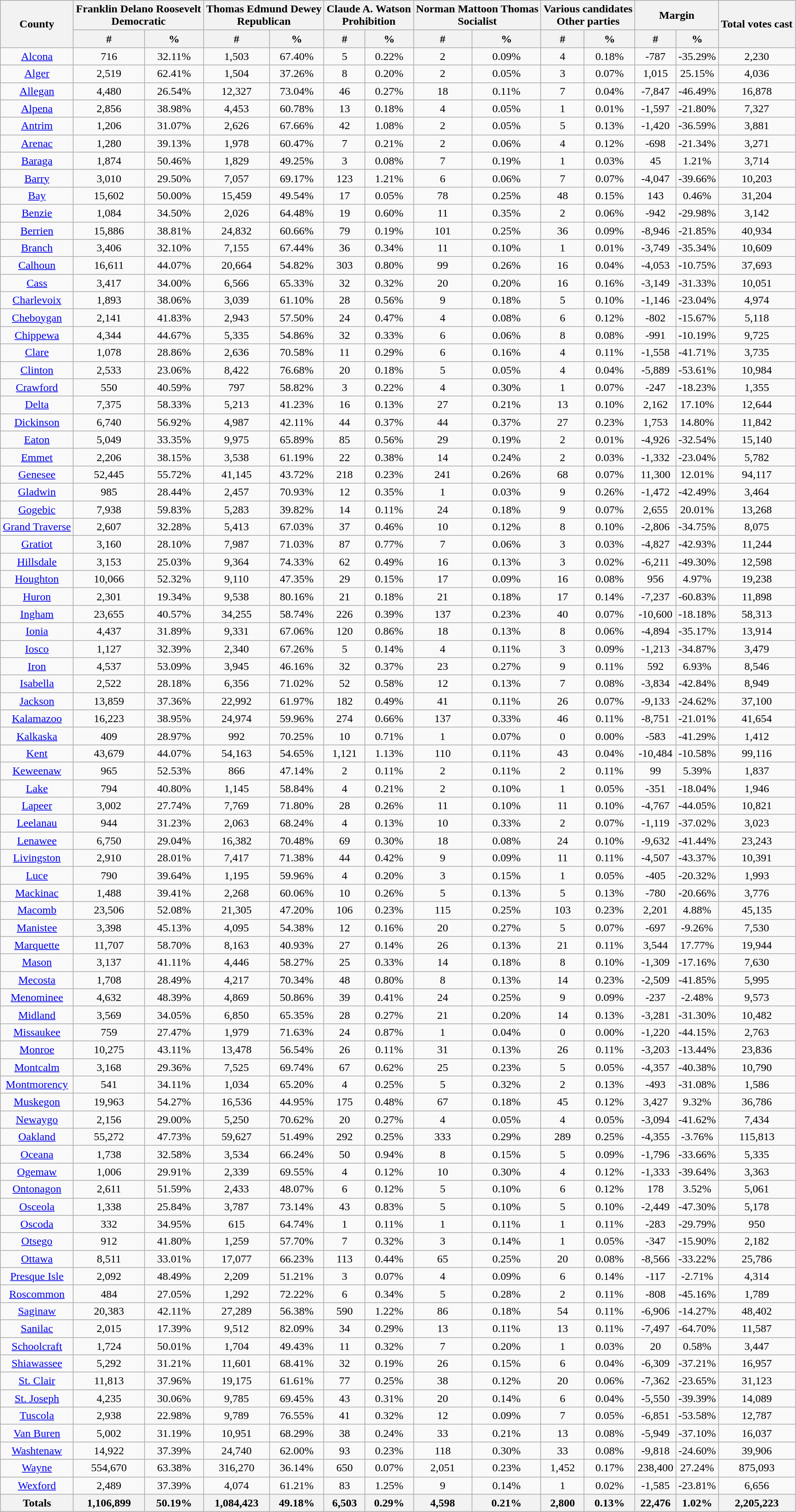<table class="wikitable sortable">
<tr>
<th colspan="1" rowspan="2">County</th>
<th style="text-align:center;" colspan="2">Franklin Delano Roosevelt<br>Democratic</th>
<th style="text-align:center;" colspan="2">Thomas Edmund Dewey<br>Republican</th>
<th style="text-align:center;" colspan="2">Claude A. Watson<br>Prohibition</th>
<th style="text-align:center;" colspan="2">Norman Mattoon Thomas<br>Socialist</th>
<th style="text-align:center;" colspan="2">Various candidates<br>Other parties</th>
<th style="text-align:center;" colspan="2">Margin</th>
<th colspan="1" rowspan="2" style="text-align:center;">Total votes cast</th>
</tr>
<tr>
<th style="text-align:center;" data-sort-type="number">#</th>
<th style="text-align:center;" data-sort-type="number">%</th>
<th style="text-align:center;" data-sort-type="number">#</th>
<th style="text-align:center;" data-sort-type="number">%</th>
<th style="text-align:center;" data-sort-type="number">#</th>
<th style="text-align:center;" data-sort-type="number">%</th>
<th style="text-align:center;" data-sort-type="number">#</th>
<th style="text-align:center;" data-sort-type="number">%</th>
<th style="text-align:center;" data-sort-type="number">#</th>
<th style="text-align:center;" data-sort-type="number">%</th>
<th style="text-align:center;" data-sort-type="number">#</th>
<th style="text-align:center;" data-sort-type="number">%</th>
</tr>
<tr style="text-align:center;">
<td><a href='#'>Alcona</a></td>
<td>716</td>
<td>32.11%</td>
<td>1,503</td>
<td>67.40%</td>
<td>5</td>
<td>0.22%</td>
<td>2</td>
<td>0.09%</td>
<td>4</td>
<td>0.18%</td>
<td>-787</td>
<td>-35.29%</td>
<td>2,230</td>
</tr>
<tr style="text-align:center;">
<td><a href='#'>Alger</a></td>
<td>2,519</td>
<td>62.41%</td>
<td>1,504</td>
<td>37.26%</td>
<td>8</td>
<td>0.20%</td>
<td>2</td>
<td>0.05%</td>
<td>3</td>
<td>0.07%</td>
<td>1,015</td>
<td>25.15%</td>
<td>4,036</td>
</tr>
<tr style="text-align:center;">
<td><a href='#'>Allegan</a></td>
<td>4,480</td>
<td>26.54%</td>
<td>12,327</td>
<td>73.04%</td>
<td>46</td>
<td>0.27%</td>
<td>18</td>
<td>0.11%</td>
<td>7</td>
<td>0.04%</td>
<td>-7,847</td>
<td>-46.49%</td>
<td>16,878</td>
</tr>
<tr style="text-align:center;">
<td><a href='#'>Alpena</a></td>
<td>2,856</td>
<td>38.98%</td>
<td>4,453</td>
<td>60.78%</td>
<td>13</td>
<td>0.18%</td>
<td>4</td>
<td>0.05%</td>
<td>1</td>
<td>0.01%</td>
<td>-1,597</td>
<td>-21.80%</td>
<td>7,327</td>
</tr>
<tr style="text-align:center;">
<td><a href='#'>Antrim</a></td>
<td>1,206</td>
<td>31.07%</td>
<td>2,626</td>
<td>67.66%</td>
<td>42</td>
<td>1.08%</td>
<td>2</td>
<td>0.05%</td>
<td>5</td>
<td>0.13%</td>
<td>-1,420</td>
<td>-36.59%</td>
<td>3,881</td>
</tr>
<tr style="text-align:center;">
<td><a href='#'>Arenac</a></td>
<td>1,280</td>
<td>39.13%</td>
<td>1,978</td>
<td>60.47%</td>
<td>7</td>
<td>0.21%</td>
<td>2</td>
<td>0.06%</td>
<td>4</td>
<td>0.12%</td>
<td>-698</td>
<td>-21.34%</td>
<td>3,271</td>
</tr>
<tr style="text-align:center;">
<td><a href='#'>Baraga</a></td>
<td>1,874</td>
<td>50.46%</td>
<td>1,829</td>
<td>49.25%</td>
<td>3</td>
<td>0.08%</td>
<td>7</td>
<td>0.19%</td>
<td>1</td>
<td>0.03%</td>
<td>45</td>
<td>1.21%</td>
<td>3,714</td>
</tr>
<tr style="text-align:center;">
<td><a href='#'>Barry</a></td>
<td>3,010</td>
<td>29.50%</td>
<td>7,057</td>
<td>69.17%</td>
<td>123</td>
<td>1.21%</td>
<td>6</td>
<td>0.06%</td>
<td>7</td>
<td>0.07%</td>
<td>-4,047</td>
<td>-39.66%</td>
<td>10,203</td>
</tr>
<tr style="text-align:center;">
<td><a href='#'>Bay</a></td>
<td>15,602</td>
<td>50.00%</td>
<td>15,459</td>
<td>49.54%</td>
<td>17</td>
<td>0.05%</td>
<td>78</td>
<td>0.25%</td>
<td>48</td>
<td>0.15%</td>
<td>143</td>
<td>0.46%</td>
<td>31,204</td>
</tr>
<tr style="text-align:center;">
<td><a href='#'>Benzie</a></td>
<td>1,084</td>
<td>34.50%</td>
<td>2,026</td>
<td>64.48%</td>
<td>19</td>
<td>0.60%</td>
<td>11</td>
<td>0.35%</td>
<td>2</td>
<td>0.06%</td>
<td>-942</td>
<td>-29.98%</td>
<td>3,142</td>
</tr>
<tr style="text-align:center;">
<td><a href='#'>Berrien</a></td>
<td>15,886</td>
<td>38.81%</td>
<td>24,832</td>
<td>60.66%</td>
<td>79</td>
<td>0.19%</td>
<td>101</td>
<td>0.25%</td>
<td>36</td>
<td>0.09%</td>
<td>-8,946</td>
<td>-21.85%</td>
<td>40,934</td>
</tr>
<tr style="text-align:center;">
<td><a href='#'>Branch</a></td>
<td>3,406</td>
<td>32.10%</td>
<td>7,155</td>
<td>67.44%</td>
<td>36</td>
<td>0.34%</td>
<td>11</td>
<td>0.10%</td>
<td>1</td>
<td>0.01%</td>
<td>-3,749</td>
<td>-35.34%</td>
<td>10,609</td>
</tr>
<tr style="text-align:center;">
<td><a href='#'>Calhoun</a></td>
<td>16,611</td>
<td>44.07%</td>
<td>20,664</td>
<td>54.82%</td>
<td>303</td>
<td>0.80%</td>
<td>99</td>
<td>0.26%</td>
<td>16</td>
<td>0.04%</td>
<td>-4,053</td>
<td>-10.75%</td>
<td>37,693</td>
</tr>
<tr style="text-align:center;">
<td><a href='#'>Cass</a></td>
<td>3,417</td>
<td>34.00%</td>
<td>6,566</td>
<td>65.33%</td>
<td>32</td>
<td>0.32%</td>
<td>20</td>
<td>0.20%</td>
<td>16</td>
<td>0.16%</td>
<td>-3,149</td>
<td>-31.33%</td>
<td>10,051</td>
</tr>
<tr style="text-align:center;">
<td><a href='#'>Charlevoix</a></td>
<td>1,893</td>
<td>38.06%</td>
<td>3,039</td>
<td>61.10%</td>
<td>28</td>
<td>0.56%</td>
<td>9</td>
<td>0.18%</td>
<td>5</td>
<td>0.10%</td>
<td>-1,146</td>
<td>-23.04%</td>
<td>4,974</td>
</tr>
<tr style="text-align:center;">
<td><a href='#'>Cheboygan</a></td>
<td>2,141</td>
<td>41.83%</td>
<td>2,943</td>
<td>57.50%</td>
<td>24</td>
<td>0.47%</td>
<td>4</td>
<td>0.08%</td>
<td>6</td>
<td>0.12%</td>
<td>-802</td>
<td>-15.67%</td>
<td>5,118</td>
</tr>
<tr style="text-align:center;">
<td><a href='#'>Chippewa</a></td>
<td>4,344</td>
<td>44.67%</td>
<td>5,335</td>
<td>54.86%</td>
<td>32</td>
<td>0.33%</td>
<td>6</td>
<td>0.06%</td>
<td>8</td>
<td>0.08%</td>
<td>-991</td>
<td>-10.19%</td>
<td>9,725</td>
</tr>
<tr style="text-align:center;">
<td><a href='#'>Clare</a></td>
<td>1,078</td>
<td>28.86%</td>
<td>2,636</td>
<td>70.58%</td>
<td>11</td>
<td>0.29%</td>
<td>6</td>
<td>0.16%</td>
<td>4</td>
<td>0.11%</td>
<td>-1,558</td>
<td>-41.71%</td>
<td>3,735</td>
</tr>
<tr style="text-align:center;">
<td><a href='#'>Clinton</a></td>
<td>2,533</td>
<td>23.06%</td>
<td>8,422</td>
<td>76.68%</td>
<td>20</td>
<td>0.18%</td>
<td>5</td>
<td>0.05%</td>
<td>4</td>
<td>0.04%</td>
<td>-5,889</td>
<td>-53.61%</td>
<td>10,984</td>
</tr>
<tr style="text-align:center;">
<td><a href='#'>Crawford</a></td>
<td>550</td>
<td>40.59%</td>
<td>797</td>
<td>58.82%</td>
<td>3</td>
<td>0.22%</td>
<td>4</td>
<td>0.30%</td>
<td>1</td>
<td>0.07%</td>
<td>-247</td>
<td>-18.23%</td>
<td>1,355</td>
</tr>
<tr style="text-align:center;">
<td><a href='#'>Delta</a></td>
<td>7,375</td>
<td>58.33%</td>
<td>5,213</td>
<td>41.23%</td>
<td>16</td>
<td>0.13%</td>
<td>27</td>
<td>0.21%</td>
<td>13</td>
<td>0.10%</td>
<td>2,162</td>
<td>17.10%</td>
<td>12,644</td>
</tr>
<tr style="text-align:center;">
<td><a href='#'>Dickinson</a></td>
<td>6,740</td>
<td>56.92%</td>
<td>4,987</td>
<td>42.11%</td>
<td>44</td>
<td>0.37%</td>
<td>44</td>
<td>0.37%</td>
<td>27</td>
<td>0.23%</td>
<td>1,753</td>
<td>14.80%</td>
<td>11,842</td>
</tr>
<tr style="text-align:center;">
<td><a href='#'>Eaton</a></td>
<td>5,049</td>
<td>33.35%</td>
<td>9,975</td>
<td>65.89%</td>
<td>85</td>
<td>0.56%</td>
<td>29</td>
<td>0.19%</td>
<td>2</td>
<td>0.01%</td>
<td>-4,926</td>
<td>-32.54%</td>
<td>15,140</td>
</tr>
<tr style="text-align:center;">
<td><a href='#'>Emmet</a></td>
<td>2,206</td>
<td>38.15%</td>
<td>3,538</td>
<td>61.19%</td>
<td>22</td>
<td>0.38%</td>
<td>14</td>
<td>0.24%</td>
<td>2</td>
<td>0.03%</td>
<td>-1,332</td>
<td>-23.04%</td>
<td>5,782</td>
</tr>
<tr style="text-align:center;">
<td><a href='#'>Genesee</a></td>
<td>52,445</td>
<td>55.72%</td>
<td>41,145</td>
<td>43.72%</td>
<td>218</td>
<td>0.23%</td>
<td>241</td>
<td>0.26%</td>
<td>68</td>
<td>0.07%</td>
<td>11,300</td>
<td>12.01%</td>
<td>94,117</td>
</tr>
<tr style="text-align:center;">
<td><a href='#'>Gladwin</a></td>
<td>985</td>
<td>28.44%</td>
<td>2,457</td>
<td>70.93%</td>
<td>12</td>
<td>0.35%</td>
<td>1</td>
<td>0.03%</td>
<td>9</td>
<td>0.26%</td>
<td>-1,472</td>
<td>-42.49%</td>
<td>3,464</td>
</tr>
<tr style="text-align:center;">
<td><a href='#'>Gogebic</a></td>
<td>7,938</td>
<td>59.83%</td>
<td>5,283</td>
<td>39.82%</td>
<td>14</td>
<td>0.11%</td>
<td>24</td>
<td>0.18%</td>
<td>9</td>
<td>0.07%</td>
<td>2,655</td>
<td>20.01%</td>
<td>13,268</td>
</tr>
<tr style="text-align:center;">
<td><a href='#'>Grand Traverse</a></td>
<td>2,607</td>
<td>32.28%</td>
<td>5,413</td>
<td>67.03%</td>
<td>37</td>
<td>0.46%</td>
<td>10</td>
<td>0.12%</td>
<td>8</td>
<td>0.10%</td>
<td>-2,806</td>
<td>-34.75%</td>
<td>8,075</td>
</tr>
<tr style="text-align:center;">
<td><a href='#'>Gratiot</a></td>
<td>3,160</td>
<td>28.10%</td>
<td>7,987</td>
<td>71.03%</td>
<td>87</td>
<td>0.77%</td>
<td>7</td>
<td>0.06%</td>
<td>3</td>
<td>0.03%</td>
<td>-4,827</td>
<td>-42.93%</td>
<td>11,244</td>
</tr>
<tr style="text-align:center;">
<td><a href='#'>Hillsdale</a></td>
<td>3,153</td>
<td>25.03%</td>
<td>9,364</td>
<td>74.33%</td>
<td>62</td>
<td>0.49%</td>
<td>16</td>
<td>0.13%</td>
<td>3</td>
<td>0.02%</td>
<td>-6,211</td>
<td>-49.30%</td>
<td>12,598</td>
</tr>
<tr style="text-align:center;">
<td><a href='#'>Houghton</a></td>
<td>10,066</td>
<td>52.32%</td>
<td>9,110</td>
<td>47.35%</td>
<td>29</td>
<td>0.15%</td>
<td>17</td>
<td>0.09%</td>
<td>16</td>
<td>0.08%</td>
<td>956</td>
<td>4.97%</td>
<td>19,238</td>
</tr>
<tr style="text-align:center;">
<td><a href='#'>Huron</a></td>
<td>2,301</td>
<td>19.34%</td>
<td>9,538</td>
<td>80.16%</td>
<td>21</td>
<td>0.18%</td>
<td>21</td>
<td>0.18%</td>
<td>17</td>
<td>0.14%</td>
<td>-7,237</td>
<td>-60.83%</td>
<td>11,898</td>
</tr>
<tr style="text-align:center;">
<td><a href='#'>Ingham</a></td>
<td>23,655</td>
<td>40.57%</td>
<td>34,255</td>
<td>58.74%</td>
<td>226</td>
<td>0.39%</td>
<td>137</td>
<td>0.23%</td>
<td>40</td>
<td>0.07%</td>
<td>-10,600</td>
<td>-18.18%</td>
<td>58,313</td>
</tr>
<tr style="text-align:center;">
<td><a href='#'>Ionia</a></td>
<td>4,437</td>
<td>31.89%</td>
<td>9,331</td>
<td>67.06%</td>
<td>120</td>
<td>0.86%</td>
<td>18</td>
<td>0.13%</td>
<td>8</td>
<td>0.06%</td>
<td>-4,894</td>
<td>-35.17%</td>
<td>13,914</td>
</tr>
<tr style="text-align:center;">
<td><a href='#'>Iosco</a></td>
<td>1,127</td>
<td>32.39%</td>
<td>2,340</td>
<td>67.26%</td>
<td>5</td>
<td>0.14%</td>
<td>4</td>
<td>0.11%</td>
<td>3</td>
<td>0.09%</td>
<td>-1,213</td>
<td>-34.87%</td>
<td>3,479</td>
</tr>
<tr style="text-align:center;">
<td><a href='#'>Iron</a></td>
<td>4,537</td>
<td>53.09%</td>
<td>3,945</td>
<td>46.16%</td>
<td>32</td>
<td>0.37%</td>
<td>23</td>
<td>0.27%</td>
<td>9</td>
<td>0.11%</td>
<td>592</td>
<td>6.93%</td>
<td>8,546</td>
</tr>
<tr style="text-align:center;">
<td><a href='#'>Isabella</a></td>
<td>2,522</td>
<td>28.18%</td>
<td>6,356</td>
<td>71.02%</td>
<td>52</td>
<td>0.58%</td>
<td>12</td>
<td>0.13%</td>
<td>7</td>
<td>0.08%</td>
<td>-3,834</td>
<td>-42.84%</td>
<td>8,949</td>
</tr>
<tr style="text-align:center;">
<td><a href='#'>Jackson</a></td>
<td>13,859</td>
<td>37.36%</td>
<td>22,992</td>
<td>61.97%</td>
<td>182</td>
<td>0.49%</td>
<td>41</td>
<td>0.11%</td>
<td>26</td>
<td>0.07%</td>
<td>-9,133</td>
<td>-24.62%</td>
<td>37,100</td>
</tr>
<tr style="text-align:center;">
<td><a href='#'>Kalamazoo</a></td>
<td>16,223</td>
<td>38.95%</td>
<td>24,974</td>
<td>59.96%</td>
<td>274</td>
<td>0.66%</td>
<td>137</td>
<td>0.33%</td>
<td>46</td>
<td>0.11%</td>
<td>-8,751</td>
<td>-21.01%</td>
<td>41,654</td>
</tr>
<tr style="text-align:center;">
<td><a href='#'>Kalkaska</a></td>
<td>409</td>
<td>28.97%</td>
<td>992</td>
<td>70.25%</td>
<td>10</td>
<td>0.71%</td>
<td>1</td>
<td>0.07%</td>
<td>0</td>
<td>0.00%</td>
<td>-583</td>
<td>-41.29%</td>
<td>1,412</td>
</tr>
<tr style="text-align:center;">
<td><a href='#'>Kent</a></td>
<td>43,679</td>
<td>44.07%</td>
<td>54,163</td>
<td>54.65%</td>
<td>1,121</td>
<td>1.13%</td>
<td>110</td>
<td>0.11%</td>
<td>43</td>
<td>0.04%</td>
<td>-10,484</td>
<td>-10.58%</td>
<td>99,116</td>
</tr>
<tr style="text-align:center;">
<td><a href='#'>Keweenaw</a></td>
<td>965</td>
<td>52.53%</td>
<td>866</td>
<td>47.14%</td>
<td>2</td>
<td>0.11%</td>
<td>2</td>
<td>0.11%</td>
<td>2</td>
<td>0.11%</td>
<td>99</td>
<td>5.39%</td>
<td>1,837</td>
</tr>
<tr style="text-align:center;">
<td><a href='#'>Lake</a></td>
<td>794</td>
<td>40.80%</td>
<td>1,145</td>
<td>58.84%</td>
<td>4</td>
<td>0.21%</td>
<td>2</td>
<td>0.10%</td>
<td>1</td>
<td>0.05%</td>
<td>-351</td>
<td>-18.04%</td>
<td>1,946</td>
</tr>
<tr style="text-align:center;">
<td><a href='#'>Lapeer</a></td>
<td>3,002</td>
<td>27.74%</td>
<td>7,769</td>
<td>71.80%</td>
<td>28</td>
<td>0.26%</td>
<td>11</td>
<td>0.10%</td>
<td>11</td>
<td>0.10%</td>
<td>-4,767</td>
<td>-44.05%</td>
<td>10,821</td>
</tr>
<tr style="text-align:center;">
<td><a href='#'>Leelanau</a></td>
<td>944</td>
<td>31.23%</td>
<td>2,063</td>
<td>68.24%</td>
<td>4</td>
<td>0.13%</td>
<td>10</td>
<td>0.33%</td>
<td>2</td>
<td>0.07%</td>
<td>-1,119</td>
<td>-37.02%</td>
<td>3,023</td>
</tr>
<tr style="text-align:center;">
<td><a href='#'>Lenawee</a></td>
<td>6,750</td>
<td>29.04%</td>
<td>16,382</td>
<td>70.48%</td>
<td>69</td>
<td>0.30%</td>
<td>18</td>
<td>0.08%</td>
<td>24</td>
<td>0.10%</td>
<td>-9,632</td>
<td>-41.44%</td>
<td>23,243</td>
</tr>
<tr style="text-align:center;">
<td><a href='#'>Livingston</a></td>
<td>2,910</td>
<td>28.01%</td>
<td>7,417</td>
<td>71.38%</td>
<td>44</td>
<td>0.42%</td>
<td>9</td>
<td>0.09%</td>
<td>11</td>
<td>0.11%</td>
<td>-4,507</td>
<td>-43.37%</td>
<td>10,391</td>
</tr>
<tr style="text-align:center;">
<td><a href='#'>Luce</a></td>
<td>790</td>
<td>39.64%</td>
<td>1,195</td>
<td>59.96%</td>
<td>4</td>
<td>0.20%</td>
<td>3</td>
<td>0.15%</td>
<td>1</td>
<td>0.05%</td>
<td>-405</td>
<td>-20.32%</td>
<td>1,993</td>
</tr>
<tr style="text-align:center;">
<td><a href='#'>Mackinac</a></td>
<td>1,488</td>
<td>39.41%</td>
<td>2,268</td>
<td>60.06%</td>
<td>10</td>
<td>0.26%</td>
<td>5</td>
<td>0.13%</td>
<td>5</td>
<td>0.13%</td>
<td>-780</td>
<td>-20.66%</td>
<td>3,776</td>
</tr>
<tr style="text-align:center;">
<td><a href='#'>Macomb</a></td>
<td>23,506</td>
<td>52.08%</td>
<td>21,305</td>
<td>47.20%</td>
<td>106</td>
<td>0.23%</td>
<td>115</td>
<td>0.25%</td>
<td>103</td>
<td>0.23%</td>
<td>2,201</td>
<td>4.88%</td>
<td>45,135</td>
</tr>
<tr style="text-align:center;">
<td><a href='#'>Manistee</a></td>
<td>3,398</td>
<td>45.13%</td>
<td>4,095</td>
<td>54.38%</td>
<td>12</td>
<td>0.16%</td>
<td>20</td>
<td>0.27%</td>
<td>5</td>
<td>0.07%</td>
<td>-697</td>
<td>-9.26%</td>
<td>7,530</td>
</tr>
<tr style="text-align:center;">
<td><a href='#'>Marquette</a></td>
<td>11,707</td>
<td>58.70%</td>
<td>8,163</td>
<td>40.93%</td>
<td>27</td>
<td>0.14%</td>
<td>26</td>
<td>0.13%</td>
<td>21</td>
<td>0.11%</td>
<td>3,544</td>
<td>17.77%</td>
<td>19,944</td>
</tr>
<tr style="text-align:center;">
<td><a href='#'>Mason</a></td>
<td>3,137</td>
<td>41.11%</td>
<td>4,446</td>
<td>58.27%</td>
<td>25</td>
<td>0.33%</td>
<td>14</td>
<td>0.18%</td>
<td>8</td>
<td>0.10%</td>
<td>-1,309</td>
<td>-17.16%</td>
<td>7,630</td>
</tr>
<tr style="text-align:center;">
<td><a href='#'>Mecosta</a></td>
<td>1,708</td>
<td>28.49%</td>
<td>4,217</td>
<td>70.34%</td>
<td>48</td>
<td>0.80%</td>
<td>8</td>
<td>0.13%</td>
<td>14</td>
<td>0.23%</td>
<td>-2,509</td>
<td>-41.85%</td>
<td>5,995</td>
</tr>
<tr style="text-align:center;">
<td><a href='#'>Menominee</a></td>
<td>4,632</td>
<td>48.39%</td>
<td>4,869</td>
<td>50.86%</td>
<td>39</td>
<td>0.41%</td>
<td>24</td>
<td>0.25%</td>
<td>9</td>
<td>0.09%</td>
<td>-237</td>
<td>-2.48%</td>
<td>9,573</td>
</tr>
<tr style="text-align:center;">
<td><a href='#'>Midland</a></td>
<td>3,569</td>
<td>34.05%</td>
<td>6,850</td>
<td>65.35%</td>
<td>28</td>
<td>0.27%</td>
<td>21</td>
<td>0.20%</td>
<td>14</td>
<td>0.13%</td>
<td>-3,281</td>
<td>-31.30%</td>
<td>10,482</td>
</tr>
<tr style="text-align:center;">
<td><a href='#'>Missaukee</a></td>
<td>759</td>
<td>27.47%</td>
<td>1,979</td>
<td>71.63%</td>
<td>24</td>
<td>0.87%</td>
<td>1</td>
<td>0.04%</td>
<td>0</td>
<td>0.00%</td>
<td>-1,220</td>
<td>-44.15%</td>
<td>2,763</td>
</tr>
<tr style="text-align:center;">
<td><a href='#'>Monroe</a></td>
<td>10,275</td>
<td>43.11%</td>
<td>13,478</td>
<td>56.54%</td>
<td>26</td>
<td>0.11%</td>
<td>31</td>
<td>0.13%</td>
<td>26</td>
<td>0.11%</td>
<td>-3,203</td>
<td>-13.44%</td>
<td>23,836</td>
</tr>
<tr style="text-align:center;">
<td><a href='#'>Montcalm</a></td>
<td>3,168</td>
<td>29.36%</td>
<td>7,525</td>
<td>69.74%</td>
<td>67</td>
<td>0.62%</td>
<td>25</td>
<td>0.23%</td>
<td>5</td>
<td>0.05%</td>
<td>-4,357</td>
<td>-40.38%</td>
<td>10,790</td>
</tr>
<tr style="text-align:center;">
<td><a href='#'>Montmorency</a></td>
<td>541</td>
<td>34.11%</td>
<td>1,034</td>
<td>65.20%</td>
<td>4</td>
<td>0.25%</td>
<td>5</td>
<td>0.32%</td>
<td>2</td>
<td>0.13%</td>
<td>-493</td>
<td>-31.08%</td>
<td>1,586</td>
</tr>
<tr style="text-align:center;">
<td><a href='#'>Muskegon</a></td>
<td>19,963</td>
<td>54.27%</td>
<td>16,536</td>
<td>44.95%</td>
<td>175</td>
<td>0.48%</td>
<td>67</td>
<td>0.18%</td>
<td>45</td>
<td>0.12%</td>
<td>3,427</td>
<td>9.32%</td>
<td>36,786</td>
</tr>
<tr style="text-align:center;">
<td><a href='#'>Newaygo</a></td>
<td>2,156</td>
<td>29.00%</td>
<td>5,250</td>
<td>70.62%</td>
<td>20</td>
<td>0.27%</td>
<td>4</td>
<td>0.05%</td>
<td>4</td>
<td>0.05%</td>
<td>-3,094</td>
<td>-41.62%</td>
<td>7,434</td>
</tr>
<tr style="text-align:center;">
<td><a href='#'>Oakland</a></td>
<td>55,272</td>
<td>47.73%</td>
<td>59,627</td>
<td>51.49%</td>
<td>292</td>
<td>0.25%</td>
<td>333</td>
<td>0.29%</td>
<td>289</td>
<td>0.25%</td>
<td>-4,355</td>
<td>-3.76%</td>
<td>115,813</td>
</tr>
<tr style="text-align:center;">
<td><a href='#'>Oceana</a></td>
<td>1,738</td>
<td>32.58%</td>
<td>3,534</td>
<td>66.24%</td>
<td>50</td>
<td>0.94%</td>
<td>8</td>
<td>0.15%</td>
<td>5</td>
<td>0.09%</td>
<td>-1,796</td>
<td>-33.66%</td>
<td>5,335</td>
</tr>
<tr style="text-align:center;">
<td><a href='#'>Ogemaw</a></td>
<td>1,006</td>
<td>29.91%</td>
<td>2,339</td>
<td>69.55%</td>
<td>4</td>
<td>0.12%</td>
<td>10</td>
<td>0.30%</td>
<td>4</td>
<td>0.12%</td>
<td>-1,333</td>
<td>-39.64%</td>
<td>3,363</td>
</tr>
<tr style="text-align:center;">
<td><a href='#'>Ontonagon</a></td>
<td>2,611</td>
<td>51.59%</td>
<td>2,433</td>
<td>48.07%</td>
<td>6</td>
<td>0.12%</td>
<td>5</td>
<td>0.10%</td>
<td>6</td>
<td>0.12%</td>
<td>178</td>
<td>3.52%</td>
<td>5,061</td>
</tr>
<tr style="text-align:center;">
<td><a href='#'>Osceola</a></td>
<td>1,338</td>
<td>25.84%</td>
<td>3,787</td>
<td>73.14%</td>
<td>43</td>
<td>0.83%</td>
<td>5</td>
<td>0.10%</td>
<td>5</td>
<td>0.10%</td>
<td>-2,449</td>
<td>-47.30%</td>
<td>5,178</td>
</tr>
<tr style="text-align:center;">
<td><a href='#'>Oscoda</a></td>
<td>332</td>
<td>34.95%</td>
<td>615</td>
<td>64.74%</td>
<td>1</td>
<td>0.11%</td>
<td>1</td>
<td>0.11%</td>
<td>1</td>
<td>0.11%</td>
<td>-283</td>
<td>-29.79%</td>
<td>950</td>
</tr>
<tr style="text-align:center;">
<td><a href='#'>Otsego</a></td>
<td>912</td>
<td>41.80%</td>
<td>1,259</td>
<td>57.70%</td>
<td>7</td>
<td>0.32%</td>
<td>3</td>
<td>0.14%</td>
<td>1</td>
<td>0.05%</td>
<td>-347</td>
<td>-15.90%</td>
<td>2,182</td>
</tr>
<tr style="text-align:center;">
<td><a href='#'>Ottawa</a></td>
<td>8,511</td>
<td>33.01%</td>
<td>17,077</td>
<td>66.23%</td>
<td>113</td>
<td>0.44%</td>
<td>65</td>
<td>0.25%</td>
<td>20</td>
<td>0.08%</td>
<td>-8,566</td>
<td>-33.22%</td>
<td>25,786</td>
</tr>
<tr style="text-align:center;">
<td><a href='#'>Presque Isle</a></td>
<td>2,092</td>
<td>48.49%</td>
<td>2,209</td>
<td>51.21%</td>
<td>3</td>
<td>0.07%</td>
<td>4</td>
<td>0.09%</td>
<td>6</td>
<td>0.14%</td>
<td>-117</td>
<td>-2.71%</td>
<td>4,314</td>
</tr>
<tr style="text-align:center;">
<td><a href='#'>Roscommon</a></td>
<td>484</td>
<td>27.05%</td>
<td>1,292</td>
<td>72.22%</td>
<td>6</td>
<td>0.34%</td>
<td>5</td>
<td>0.28%</td>
<td>2</td>
<td>0.11%</td>
<td>-808</td>
<td>-45.16%</td>
<td>1,789</td>
</tr>
<tr style="text-align:center;">
<td><a href='#'>Saginaw</a></td>
<td>20,383</td>
<td>42.11%</td>
<td>27,289</td>
<td>56.38%</td>
<td>590</td>
<td>1.22%</td>
<td>86</td>
<td>0.18%</td>
<td>54</td>
<td>0.11%</td>
<td>-6,906</td>
<td>-14.27%</td>
<td>48,402</td>
</tr>
<tr style="text-align:center;">
<td><a href='#'>Sanilac</a></td>
<td>2,015</td>
<td>17.39%</td>
<td>9,512</td>
<td>82.09%</td>
<td>34</td>
<td>0.29%</td>
<td>13</td>
<td>0.11%</td>
<td>13</td>
<td>0.11%</td>
<td>-7,497</td>
<td>-64.70%</td>
<td>11,587</td>
</tr>
<tr style="text-align:center;">
<td><a href='#'>Schoolcraft</a></td>
<td>1,724</td>
<td>50.01%</td>
<td>1,704</td>
<td>49.43%</td>
<td>11</td>
<td>0.32%</td>
<td>7</td>
<td>0.20%</td>
<td>1</td>
<td>0.03%</td>
<td>20</td>
<td>0.58%</td>
<td>3,447</td>
</tr>
<tr style="text-align:center;">
<td><a href='#'>Shiawassee</a></td>
<td>5,292</td>
<td>31.21%</td>
<td>11,601</td>
<td>68.41%</td>
<td>32</td>
<td>0.19%</td>
<td>26</td>
<td>0.15%</td>
<td>6</td>
<td>0.04%</td>
<td>-6,309</td>
<td>-37.21%</td>
<td>16,957</td>
</tr>
<tr style="text-align:center;">
<td><a href='#'>St. Clair</a></td>
<td>11,813</td>
<td>37.96%</td>
<td>19,175</td>
<td>61.61%</td>
<td>77</td>
<td>0.25%</td>
<td>38</td>
<td>0.12%</td>
<td>20</td>
<td>0.06%</td>
<td>-7,362</td>
<td>-23.65%</td>
<td>31,123</td>
</tr>
<tr style="text-align:center;">
<td><a href='#'>St. Joseph</a></td>
<td>4,235</td>
<td>30.06%</td>
<td>9,785</td>
<td>69.45%</td>
<td>43</td>
<td>0.31%</td>
<td>20</td>
<td>0.14%</td>
<td>6</td>
<td>0.04%</td>
<td>-5,550</td>
<td>-39.39%</td>
<td>14,089</td>
</tr>
<tr style="text-align:center;">
<td><a href='#'>Tuscola</a></td>
<td>2,938</td>
<td>22.98%</td>
<td>9,789</td>
<td>76.55%</td>
<td>41</td>
<td>0.32%</td>
<td>12</td>
<td>0.09%</td>
<td>7</td>
<td>0.05%</td>
<td>-6,851</td>
<td>-53.58%</td>
<td>12,787</td>
</tr>
<tr style="text-align:center;">
<td><a href='#'>Van Buren</a></td>
<td>5,002</td>
<td>31.19%</td>
<td>10,951</td>
<td>68.29%</td>
<td>38</td>
<td>0.24%</td>
<td>33</td>
<td>0.21%</td>
<td>13</td>
<td>0.08%</td>
<td>-5,949</td>
<td>-37.10%</td>
<td>16,037</td>
</tr>
<tr style="text-align:center;">
<td><a href='#'>Washtenaw</a></td>
<td>14,922</td>
<td>37.39%</td>
<td>24,740</td>
<td>62.00%</td>
<td>93</td>
<td>0.23%</td>
<td>118</td>
<td>0.30%</td>
<td>33</td>
<td>0.08%</td>
<td>-9,818</td>
<td>-24.60%</td>
<td>39,906</td>
</tr>
<tr style="text-align:center;">
<td><a href='#'>Wayne</a></td>
<td>554,670</td>
<td>63.38%</td>
<td>316,270</td>
<td>36.14%</td>
<td>650</td>
<td>0.07%</td>
<td>2,051</td>
<td>0.23%</td>
<td>1,452</td>
<td>0.17%</td>
<td>238,400</td>
<td>27.24%</td>
<td>875,093</td>
</tr>
<tr style="text-align:center;">
<td><a href='#'>Wexford</a></td>
<td>2,489</td>
<td>37.39%</td>
<td>4,074</td>
<td>61.21%</td>
<td>83</td>
<td>1.25%</td>
<td>9</td>
<td>0.14%</td>
<td>1</td>
<td>0.02%</td>
<td>-1,585</td>
<td>-23.81%</td>
<td>6,656</td>
</tr>
<tr style="text-align:center;">
<th>Totals</th>
<th>1,106,899</th>
<th>50.19%</th>
<th>1,084,423</th>
<th>49.18%</th>
<th>6,503</th>
<th>0.29%</th>
<th>4,598</th>
<th>0.21%</th>
<th>2,800</th>
<th>0.13%</th>
<th>22,476</th>
<th>1.02%</th>
<th>2,205,223</th>
</tr>
</table>
